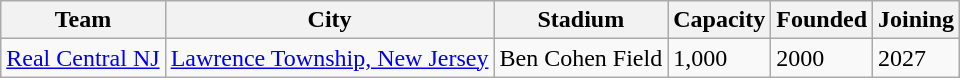<table class="wikitable sortable plainrowheaders">
<tr>
<th scope="col">Team</th>
<th scope="col">City</th>
<th scope="col">Stadium</th>
<th scope="col">Capacity</th>
<th scope="col">Founded</th>
<th scope="col">Joining</th>
</tr>
<tr>
<td><a href='#'>Real Central NJ</a></td>
<td><a href='#'>Lawrence Township, New Jersey</a></td>
<td>Ben Cohen Field</td>
<td>1,000</td>
<td>2000</td>
<td>2027</td>
</tr>
</table>
